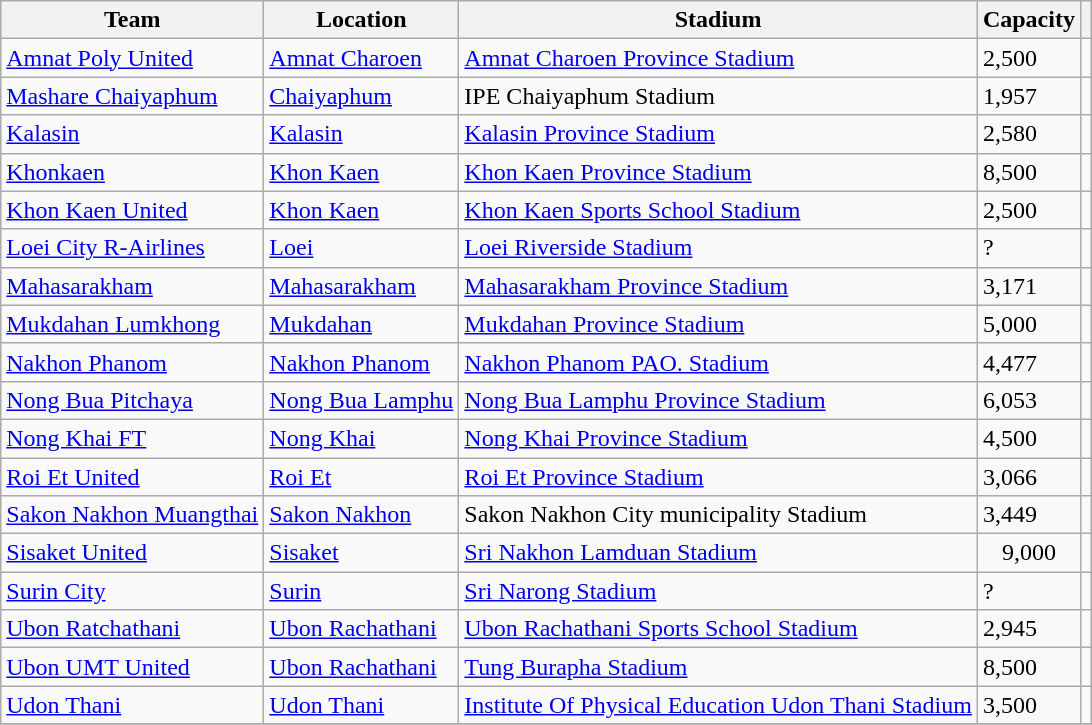<table class="wikitable sortable">
<tr>
<th>Team</th>
<th>Location</th>
<th>Stadium</th>
<th>Capacity</th>
<th class="unsortable"></th>
</tr>
<tr>
<td><a href='#'>Amnat Poly United</a></td>
<td><a href='#'>Amnat Charoen</a></td>
<td><a href='#'>Amnat Charoen Province Stadium</a></td>
<td>2,500</td>
<td></td>
</tr>
<tr>
<td><a href='#'>Mashare Chaiyaphum</a></td>
<td><a href='#'>Chaiyaphum</a></td>
<td>IPE Chaiyaphum Stadium</td>
<td>1,957</td>
<td></td>
</tr>
<tr>
<td><a href='#'>Kalasin</a></td>
<td><a href='#'>Kalasin</a></td>
<td><a href='#'>Kalasin Province Stadium</a></td>
<td>2,580</td>
<td></td>
</tr>
<tr>
<td><a href='#'>Khonkaen</a></td>
<td><a href='#'>Khon Kaen</a></td>
<td><a href='#'>Khon Kaen Province Stadium</a></td>
<td>8,500</td>
<td></td>
</tr>
<tr>
<td><a href='#'>Khon Kaen United</a></td>
<td><a href='#'>Khon Kaen</a></td>
<td><a href='#'>Khon Kaen Sports School Stadium</a></td>
<td>2,500</td>
<td></td>
</tr>
<tr>
<td><a href='#'>Loei City R-Airlines</a></td>
<td><a href='#'>Loei</a></td>
<td><a href='#'>Loei Riverside Stadium</a></td>
<td>?</td>
<td></td>
</tr>
<tr>
<td><a href='#'>Mahasarakham</a></td>
<td><a href='#'>Mahasarakham</a></td>
<td><a href='#'>Mahasarakham Province Stadium</a></td>
<td>3,171</td>
<td></td>
</tr>
<tr>
<td><a href='#'>Mukdahan Lumkhong</a></td>
<td><a href='#'>Mukdahan</a></td>
<td><a href='#'>Mukdahan Province Stadium</a></td>
<td>5,000</td>
<td></td>
</tr>
<tr>
<td><a href='#'>Nakhon Phanom</a></td>
<td><a href='#'>Nakhon Phanom</a></td>
<td><a href='#'>Nakhon Phanom PAO. Stadium</a></td>
<td>4,477</td>
<td></td>
</tr>
<tr>
<td><a href='#'>Nong Bua Pitchaya</a></td>
<td><a href='#'>Nong Bua Lamphu</a></td>
<td><a href='#'>Nong Bua Lamphu Province Stadium</a></td>
<td>6,053</td>
<td></td>
</tr>
<tr>
<td><a href='#'>Nong Khai FT</a></td>
<td><a href='#'>Nong Khai</a></td>
<td><a href='#'>Nong Khai Province Stadium</a></td>
<td>4,500</td>
<td></td>
</tr>
<tr>
<td><a href='#'>Roi Et United</a></td>
<td><a href='#'>Roi Et</a></td>
<td><a href='#'>Roi Et Province Stadium</a></td>
<td>3,066</td>
<td></td>
</tr>
<tr>
<td><a href='#'>Sakon Nakhon Muangthai</a></td>
<td><a href='#'>Sakon Nakhon</a></td>
<td>Sakon Nakhon City municipality Stadium</td>
<td>3,449</td>
<td></td>
</tr>
<tr>
<td><a href='#'>Sisaket United</a></td>
<td><a href='#'>Sisaket</a></td>
<td><a href='#'>Sri Nakhon Lamduan Stadium</a></td>
<td align="center">9,000</td>
<td></td>
</tr>
<tr>
<td><a href='#'>Surin City</a></td>
<td><a href='#'>Surin</a></td>
<td><a href='#'>Sri Narong Stadium</a></td>
<td>?</td>
<td></td>
</tr>
<tr>
<td><a href='#'>Ubon Ratchathani</a></td>
<td><a href='#'>Ubon Rachathani</a></td>
<td><a href='#'>Ubon Rachathani Sports School Stadium</a></td>
<td>2,945</td>
<td></td>
</tr>
<tr>
<td><a href='#'>Ubon UMT United</a></td>
<td><a href='#'>Ubon Rachathani</a></td>
<td><a href='#'>Tung Burapha Stadium</a></td>
<td>8,500</td>
<td></td>
</tr>
<tr>
<td><a href='#'>Udon Thani</a></td>
<td><a href='#'>Udon Thani</a></td>
<td><a href='#'>Institute Of Physical Education Udon Thani Stadium</a></td>
<td>3,500</td>
<td></td>
</tr>
<tr>
</tr>
</table>
